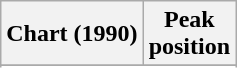<table class="wikitable">
<tr>
<th>Chart (1990)</th>
<th>Peak<br>position</th>
</tr>
<tr>
</tr>
<tr>
</tr>
</table>
